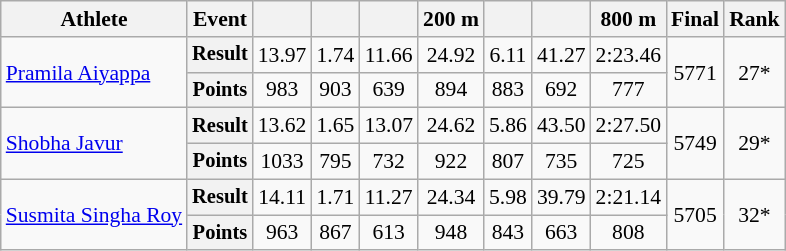<table class="wikitable" style="font-size:90%">
<tr>
<th>Athlete</th>
<th>Event</th>
<th></th>
<th></th>
<th></th>
<th>200 m</th>
<th></th>
<th></th>
<th>800 m</th>
<th>Final</th>
<th>Rank</th>
</tr>
<tr align=center>
<td rowspan=2 align=left><a href='#'>Pramila Aiyappa</a></td>
<th style="font-size:95%">Result</th>
<td>13.97</td>
<td>1.74</td>
<td>11.66</td>
<td>24.92</td>
<td>6.11</td>
<td>41.27</td>
<td>2:23.46</td>
<td rowspan=2>5771</td>
<td rowspan=2>27*</td>
</tr>
<tr align=center>
<th style="font-size:95%">Points</th>
<td>983</td>
<td>903</td>
<td>639</td>
<td>894</td>
<td>883</td>
<td>692</td>
<td>777</td>
</tr>
<tr align=center>
<td rowspan=2 align=left><a href='#'>Shobha Javur</a></td>
<th style="font-size:95%">Result</th>
<td>13.62</td>
<td>1.65</td>
<td>13.07</td>
<td>24.62</td>
<td>5.86</td>
<td>43.50</td>
<td>2:27.50</td>
<td rowspan=2>5749</td>
<td rowspan=2>29*</td>
</tr>
<tr align=center>
<th style="font-size:95%">Points</th>
<td>1033</td>
<td>795</td>
<td>732</td>
<td>922</td>
<td>807</td>
<td>735</td>
<td>725</td>
</tr>
<tr align=center>
<td rowspan=2 align=left><a href='#'>Susmita Singha Roy</a></td>
<th style="font-size:95%">Result</th>
<td>14.11</td>
<td>1.71</td>
<td>11.27</td>
<td>24.34</td>
<td>5.98</td>
<td>39.79</td>
<td>2:21.14</td>
<td rowspan=2>5705</td>
<td rowspan=2>32*</td>
</tr>
<tr align=center>
<th style="font-size:95%">Points</th>
<td>963</td>
<td>867</td>
<td>613</td>
<td>948</td>
<td>843</td>
<td>663</td>
<td>808</td>
</tr>
</table>
